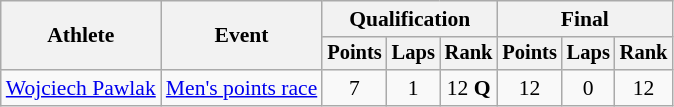<table class=wikitable style="font-size:90%">
<tr>
<th rowspan="2">Athlete</th>
<th rowspan="2">Event</th>
<th colspan=3>Qualification</th>
<th colspan=3>Final</th>
</tr>
<tr style="font-size:95%">
<th>Points</th>
<th>Laps</th>
<th>Rank</th>
<th>Points</th>
<th>Laps</th>
<th>Rank</th>
</tr>
<tr align=center>
<td align=left><a href='#'>Wojciech Pawlak</a></td>
<td align=left><a href='#'>Men's points race</a></td>
<td>7</td>
<td>1</td>
<td>12 <strong>Q</strong></td>
<td>12</td>
<td>0</td>
<td>12</td>
</tr>
</table>
